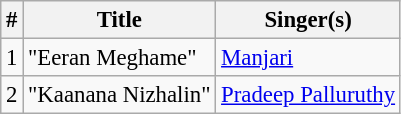<table class="wikitable" style="font-size:95%;">
<tr>
<th>#</th>
<th>Title</th>
<th>Singer(s)</th>
</tr>
<tr>
<td>1</td>
<td>"Eeran Meghame"</td>
<td><a href='#'>Manjari</a></td>
</tr>
<tr>
<td>2</td>
<td>"Kaanana Nizhalin"</td>
<td><a href='#'>Pradeep Palluruthy</a></td>
</tr>
</table>
